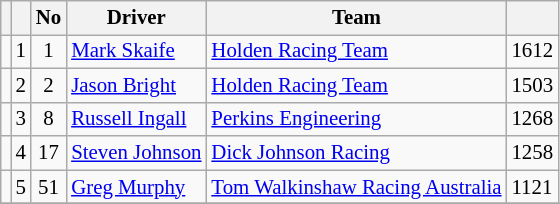<table class="wikitable" style="font-size:87%;">
<tr>
<th></th>
<th></th>
<th>No</th>
<th>Driver</th>
<th>Team</th>
<th></th>
</tr>
<tr>
<td align="left"></td>
<td align="center">1</td>
<td align="center">1</td>
<td> <a href='#'>Mark Skaife</a></td>
<td><a href='#'>Holden Racing Team</a></td>
<td align="left">1612</td>
</tr>
<tr>
<td align="left"></td>
<td align="center">2</td>
<td align="center">2</td>
<td> <a href='#'>Jason Bright</a></td>
<td><a href='#'>Holden Racing Team</a></td>
<td align="left">1503</td>
</tr>
<tr>
<td align="left"></td>
<td align="center">3</td>
<td align="center">8</td>
<td> <a href='#'>Russell Ingall</a></td>
<td><a href='#'>Perkins Engineering</a></td>
<td align="left">1268</td>
</tr>
<tr>
<td align="left"></td>
<td align="center">4</td>
<td align="center">17</td>
<td> <a href='#'>Steven Johnson</a></td>
<td><a href='#'>Dick Johnson Racing</a></td>
<td align="left">1258</td>
</tr>
<tr>
<td align="left"></td>
<td align="center">5</td>
<td align="center">51</td>
<td> <a href='#'>Greg Murphy</a></td>
<td><a href='#'>Tom Walkinshaw Racing Australia</a></td>
<td align="left">1121</td>
</tr>
<tr>
</tr>
</table>
